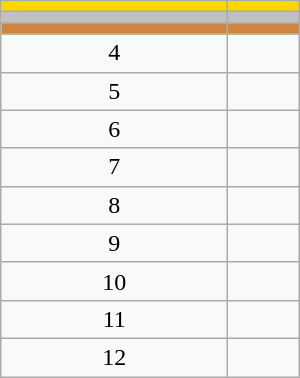<table class="wikitable" style="width:200px;">
<tr style="background:gold;">
<td align=center></td>
<td></td>
</tr>
<tr style="background:silver;">
<td align=center></td>
<td></td>
</tr>
<tr style="background:peru;">
<td align=center></td>
<td></td>
</tr>
<tr>
<td align=center>4</td>
<td></td>
</tr>
<tr>
<td align=center>5</td>
<td></td>
</tr>
<tr>
<td align=center>6</td>
<td></td>
</tr>
<tr>
<td align=center>7</td>
<td></td>
</tr>
<tr>
<td align=center>8</td>
<td></td>
</tr>
<tr>
<td align=center>9</td>
<td></td>
</tr>
<tr>
<td align=center>10</td>
<td></td>
</tr>
<tr>
<td align=center>11</td>
<td></td>
</tr>
<tr>
<td align=center>12</td>
<td></td>
</tr>
</table>
